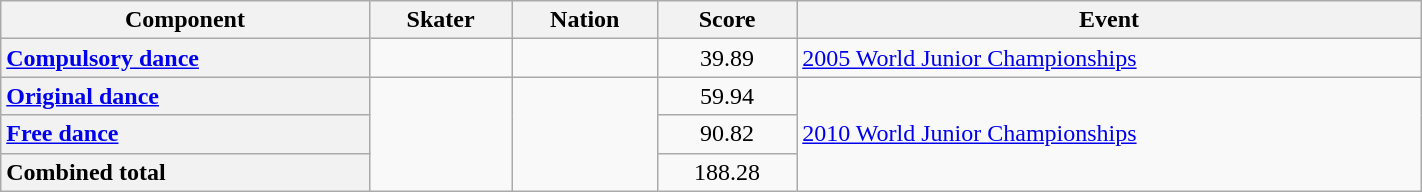<table class="wikitable unsortable" style="text-align:left; width:75%">
<tr>
<th scope="col">Component</th>
<th scope="col">Skater</th>
<th scope="col">Nation</th>
<th scope="col">Score</th>
<th scope="col">Event</th>
</tr>
<tr>
<th scope="row" style="text-align:left"><a href='#'>Compulsory dance</a></th>
<td></td>
<td></td>
<td style="text-align:center">39.89</td>
<td><a href='#'>2005 World Junior Championships</a></td>
</tr>
<tr>
<th scope="row" style="text-align:left"><a href='#'>Original dance</a></th>
<td rowspan="3"></td>
<td rowspan="3"></td>
<td style="text-align:center">59.94</td>
<td rowspan="3"><a href='#'>2010 World Junior Championships</a></td>
</tr>
<tr>
<th scope="row" style="text-align:left"><a href='#'>Free dance</a></th>
<td style="text-align:center">90.82</td>
</tr>
<tr>
<th scope="row" style="text-align:left">Combined total</th>
<td style="text-align:center">188.28</td>
</tr>
</table>
